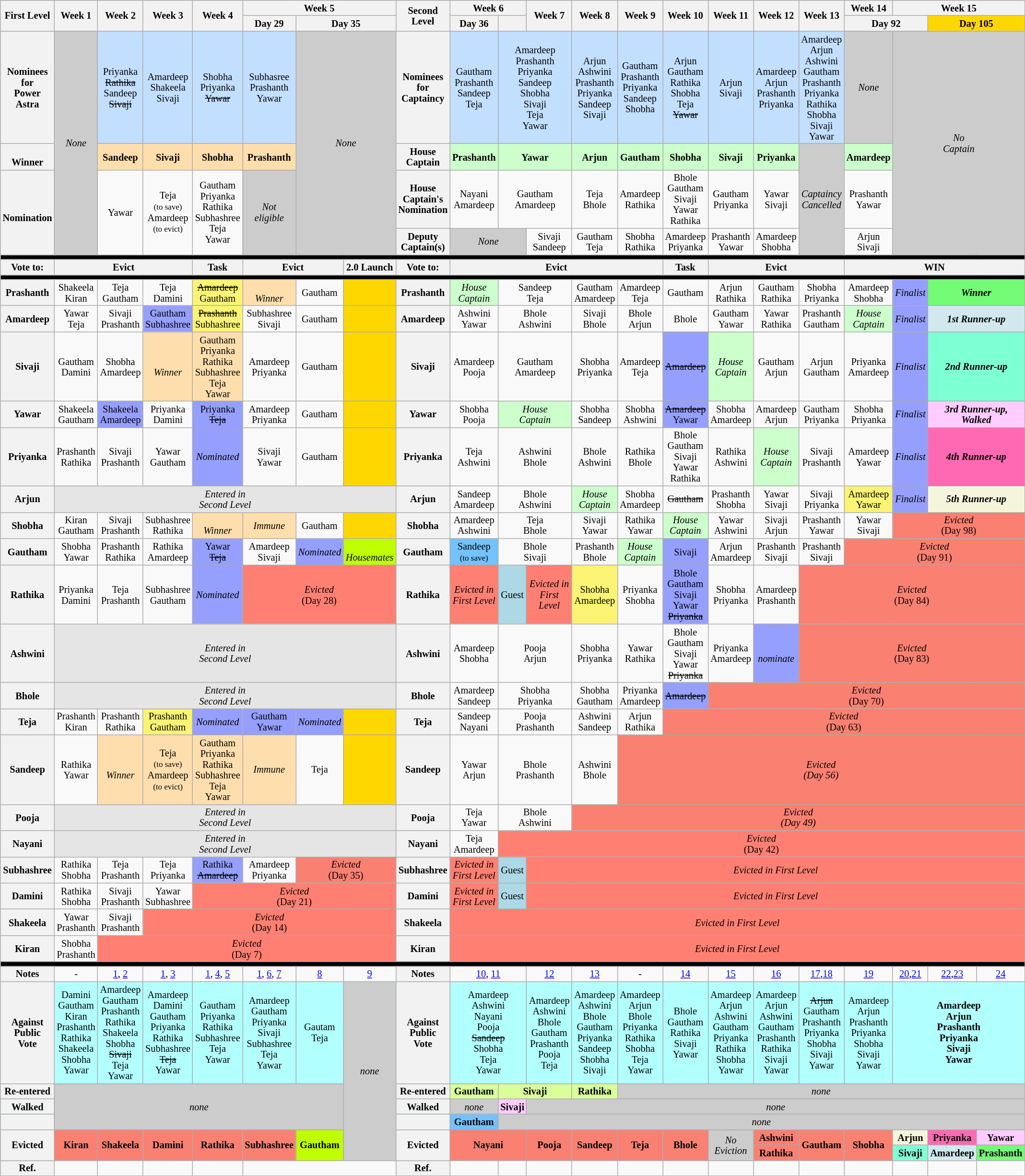<table class="wikitable" style="text-align:center; width:100%; font-size:85%; line-height:15px;">
<tr>
<th rowspan="2" style="width: 10%;">First Level</th>
<th rowspan="2" style="width: 10%;">Week 1</th>
<th rowspan="2" style="width: 10%;">Week 2</th>
<th rowspan="2" style="width: 10%;">Week 3</th>
<th rowspan="2" style="width: 10%;">Week 4</th>
<th colspan="3" style="width: 10%;">Week 5</th>
<th rowspan="2" style="width: 10%;">Second Level</th>
<th colspan="2" style="width: 10%;">Week 6</th>
<th rowspan="2" style="width: 10%;">Week 7</th>
<th rowspan="2" style="width: 10%;">Week 8</th>
<th rowspan="2" style="width: 10%;">Week 9</th>
<th rowspan="2" style="width: 10%;">Week 10</th>
<th rowspan="2" style="width: 10%;">Week 11</th>
<th rowspan="2" style="width: 10%;">Week 12</th>
<th rowspan="2" style="width: 10%;">Week 13</th>
<th style="width: 10%;">Week 14</th>
<th colspan="3">Week 15</th>
</tr>
<tr>
<th>Day 29</th>
<th colspan="2">Day 35</th>
<th>Day 36</th>
<th></th>
<th colspan="2">Day 92</th>
<th colspan="2" style="background:gold;">Day 105</th>
</tr>
<tr style="background:#C2DFFF;">
<th>Nominees for<br>Power Astra</th>
<td rowspan="4" style="background:#ccc;"><em>None</em></td>
<td>Priyanka<br> <s>Rathika </s><br>Sandeep<br><s>Sivaji</s></td>
<td>Amardeep <br>Shakeela <br>Sivaji</td>
<td>Shobha<br>Priyanka<br><s>Yawar</s></td>
<td>Subhasree<br>Prashanth<br>Yawar</td>
<td colspan="2" rowspan="4" style="background:#ccc;"><em>None</em></td>
<th>Nominees for<br>Captaincy</th>
<td>Gautham<br>Prashanth<br>Sandeep<br>Teja</td>
<td colspan="2">Amardeep<br>Prashanth<br>Priyanka<br>Sandeep<br>Shobha<br>Sivaji<br>Teja<br>Yawar</td>
<td>Arjun<br>Ashwini<br>Prashanth<br>Priyanka<br>Sandeep<br>Sivaji</td>
<td>Gautham<br>Prashanth<br>Priyanka<br>Sandeep<br>Shobha</td>
<td>Arjun<br>Gautham<br>Rathika<br>Shobha<br>Teja<br><s>Yawar</s></td>
<td>Arjun<br>Sivaji</td>
<td>Amardeep<br>Arjun<br>Prashanth<br>Priyanka</td>
<td>Amardeep<br>Arjun<br>Ashwini<br>Gautham<br>Prashanth<br>Priyanka<br>Rathika<br>Shobha<br>Sivaji<br>Yawar</td>
<td style="background:#ccc;"><em>None</em></td>
<td colspan="3" rowspan="4" style="background:#ccc;"><em>No <br>Captain</em></td>
</tr>
<tr style="background:#cfc;">
<th><br>Winner</th>
<td bgcolor="navajowhite"><strong>Sandeep</strong></td>
<td bgcolor="navajowhite"><strong>Sivaji</strong></td>
<td bgcolor="navajowhite"><strong>Shobha</strong></td>
<td bgcolor="navajowhite"><strong>Prashanth</strong></td>
<th>House<br>Captain</th>
<td><strong>Prashanth</strong></td>
<td colspan="2"><strong>Yawar</strong></td>
<td><strong>Arjun</strong></td>
<td><strong>Gautham</strong></td>
<td><strong>Shobha</strong></td>
<td><strong>Sivaji</strong></td>
<td><strong>Priyanka</strong></td>
<td rowspan="3" style="background:#ccc;"><em>Captaincy Cancelled</em></td>
<td><strong>Amardeep</strong></td>
</tr>
<tr>
<th rowspan="2"><br>Nomination</th>
<td rowspan="2">Yawar</td>
<td rowspan="2">Teja<br><small>(to save)</small><br>Amardeep<br><small>(to evict)</small></td>
<td rowspan="2">Gautham<br>Priyanka<br>Rathika<br>Subhashree<br>Teja<br>Yawar</td>
<td rowspan="2" bgcolor="#ccc"><em>Not<br>eligible</em></td>
<th>House<br>Captain's<br>Nomination</th>
<td>Nayani<br>Amardeep</td>
<td colspan="2">Gautham<br>Amardeep</td>
<td>Teja<br>Bhole</td>
<td>Amardeep<br>Rathika</td>
<td>Bhole<br>Gautham<br>Sivaji<br>Yawar<br>Rathika</td>
<td>Gautham<br>Priyanka</td>
<td>Yawar<br>Sivaji</td>
<td>Prashanth<br>Yawar</td>
</tr>
<tr>
<th>Deputy<br>Captain(s)</th>
<td colspan="2" style="background:#ccc;"><em>None</em></td>
<td>Sivaji<br>Sandeep</td>
<td>Gautham<br>Teja</td>
<td>Shobha<br>Rathika</td>
<td>Amardeep<br>Priyanka</td>
<td>Prashanth<br>Yawar</td>
<td>Amardeep<br>Shobha</td>
<td>Arjun<br>Sivaji</td>
</tr>
<tr>
<td colspan="22" style="background: black;"></td>
</tr>
<tr>
<th>Vote to:</th>
<th colspan="3">Evict</th>
<th>Task</th>
<th colspan="2">Evict</th>
<th>2.0 Launch</th>
<th>Vote to:</th>
<th colspan="5"><strong>Evict</strong></th>
<th>Task</th>
<th colspan="3"><strong>Evict</strong></th>
<th colspan="4">WIN</th>
</tr>
<tr>
<td colspan="22" style="background:#000;"></td>
</tr>
<tr>
<th>Prashanth</th>
<td>Shakeela<br>Kiran</td>
<td>Teja<br>Gautham</td>
<td>Teja<br>Damini</td>
<td style="background:#FBF373;"><s>Amardeep</s><br>Gautham</td>
<td style="background: navajowhite;"><em><br>Winner</em></td>
<td>Gautham</td>
<td style="background:gold;"><em><br></em></td>
<th>Prashanth</th>
<td style="background:#cfc;"><em>House<br>Captain</em></td>
<td colspan="2">Sandeep<br>Teja</td>
<td>Gautham<br>Amardeep</td>
<td>Amardeep<br>Teja</td>
<td>Gautham</td>
<td>Arjun<br>Rathika</td>
<td>Gautham<br>Rathika</td>
<td>Shobha<br>Priyanka</td>
<td>Amardeep<br>Shobha</td>
<td style="background:#959FFD;"><em>Finalist</em></td>
<td colspan="2" style="background:#73FB76; text-align:center;"><strong><em>Winner</em></strong><br></td>
</tr>
<tr>
<th>Amardeep</th>
<td>Yawar<br>Teja</td>
<td>Sivaji<br>Prashanth</td>
<td style="background:#959FFD">Gautham<br>Subhashree</td>
<td style="background:#FBF373;"><s>Prashanth</s><br>Subhashree</td>
<td>Subhashree<br>Sivaji</td>
<td>Gautham</td>
<td style="background:gold;"><em><br></em></td>
<th>Amardeep</th>
<td>Ashwini<br>Yawar</td>
<td colspan="2">Bhole<br>Ashwini</td>
<td>Sivaji<br>Bhole</td>
<td>Bhole<br>Arjun</td>
<td>Bhole</td>
<td>Gautham<br>Yawar</td>
<td>Yawar<br>Rathika</td>
<td>Prashanth<br>Gautham</td>
<td style="background:#cfc;"><em>House<br>Captain</em></td>
<td style="background:#959FFD;"><em>Finalist</em></td>
<td colspan="2" style="background:#D1E8EF; text-align:center;"><strong><em>1st Runner-up</em></strong><br></td>
</tr>
<tr>
<th>Sivaji</th>
<td>Gautham<br>Damini</td>
<td>Shobha<br>Amardeep</td>
<td style="background: navajowhite;"><em><br>Winner</em></td>
<td style="background: navajowhite;">Gautham<br>Priyanka<br>Rathika<br>Subhashree<br>Teja<br>Yawar</td>
<td>Amardeep<br>Priyanka</td>
<td>Gautham</td>
<td style="background:gold;"><em><br></em></td>
<th>Sivaji</th>
<td>Amardeep<br>Pooja</td>
<td colspan="2">Gautham<br>Amardeep</td>
<td>Shobha<br>Priyanka</td>
<td>Amardeep<br>Teja</td>
<td style="background:#959FFD"><s>Amardeep</s></td>
<td style="background:#cfc;"><em>House<br>Captain</em></td>
<td>Gautham<br>Arjun</td>
<td>Arjun<br>Gautham</td>
<td>Priyanka<br>Amardeep</td>
<td style="background:#959FFD;"><em>Finalist</em></td>
<td colspan="2" style="background:#7FFFD4; text-align:center;"><strong><em>2nd Runner-up</em></strong><br></td>
</tr>
<tr>
<th>Yawar</th>
<td>Shakeela<br>Gautham</td>
<td style="background:#959FFD">Shakeela<br>Amardeep</td>
<td>Priyanka<br>Damini</td>
<td style="background:#959FFD">Priyanka<s><br>Teja</s></td>
<td>Amardeep<br>Priyanka</td>
<td>Gautham</td>
<td style="background:gold;"><em><br></em></td>
<th>Yawar</th>
<td>Shobha<br>Pooja</td>
<td colspan="2" style="background:#cfc;"><em>House<br>Captain</em></td>
<td>Shobha<br>Sandeep</td>
<td>Shobha<br>Ashwini</td>
<td style="background:#959FFD"><s>Amardeep</s><br>Yawar</td>
<td>Shobha<br>Amardeep</td>
<td>Amardeep<br>Arjun</td>
<td>Gautham<br>Priyanka</td>
<td>Shobha<br>Priyanka</td>
<td style="background:#959FFD;"><em>Finalist</em></td>
<td colspan="2" style="background:#fcf; text-align:center;"><strong><em>3rd Runner-up, Walked</em></strong><br></td>
</tr>
<tr>
<th>Priyanka</th>
<td>Prashanth<br>Rathika</td>
<td>Sivaji<br>Prashanth</td>
<td>Yawar<br>Gautham</td>
<td style="background:#959FFD;"><em>Nominated</em></td>
<td>Sivaji<br>Yawar</td>
<td>Gautham</td>
<td style="background:gold;"><em><br></em></td>
<th>Priyanka</th>
<td>Teja<br>Ashwini</td>
<td colspan="2">Ashwini<br>Bhole</td>
<td>Bhole<br>Ashwini</td>
<td>Rathika<br>Bhole</td>
<td>Bhole<br>Gautham<br>Sivaji<br>Yawar<br>Rathika</td>
<td>Rathika<br>Ashwini</td>
<td style="background:#cfc;"><em>House<br>Captain</em></td>
<td>Sivaji<br>Prashanth</td>
<td>Amardeep<br>Yawar</td>
<td style="background:#959FFD;"><em>Finalist</em></td>
<td colspan="2" style="background:#FF69B4; text-align:center;"><strong><em>4th Runner-up</em></strong><br></td>
</tr>
<tr>
<th>Arjun</th>
<td colspan="7" style="background:#E5E5E5;"><em>Entered in<br> Second Level</em></td>
<th>Arjun</th>
<td>Sandeep<br>Amardeep</td>
<td colspan="2">Bhole<br>Ashwini</td>
<td style="background:#cfc;"><em>House<br>Captain</em></td>
<td>Shobha<br>Amardeep</td>
<td><s>Gautham</s></td>
<td>Prashanth<br>Shobha</td>
<td>Yawar<br>Sivaji</td>
<td>Sivaji<br>Priyanka</td>
<td style="background:#FBF373;">Amardeep<br>Yawar</td>
<td style="background:#959FFD;"><em>Finalist</em></td>
<td colspan="2" style="background:beige; text-align:center;"><strong><em>5th Runner-up</em></strong><br></td>
</tr>
<tr>
<th>Shobha</th>
<td>Kiran<br>Gautham</td>
<td>Sivaji<br>Prashanth</td>
<td>Subhashree<br>Rathika</td>
<td style="background: navajowhite;"><em><br>Winner</em></td>
<td style="background: navajowhite;"><em>Immune</em></td>
<td>Gautham</td>
<td style="background:gold;"><em><br></em></td>
<th>Shobha</th>
<td>Amardeep<br>Ashwini</td>
<td colspan="2">Teja<br>Bhole</td>
<td>Sivaji<br>Yawar</td>
<td>Rathika<br>Yawar</td>
<td style="background:#cfc;"><em>House<br>Captain</em></td>
<td>Yawar<br>Ashwini</td>
<td>Sivaji<br>Arjun</td>
<td>Prashanth<br>Yawar</td>
<td>Yawar<br>Sivaji</td>
<td colspan="3" bgcolor="salmon"><em>Evicted</em><br>(Day 98)</td>
</tr>
<tr>
<th>Gautham</th>
<td>Shobha<br>Yawar</td>
<td>Prashanth<br>Rathika</td>
<td>Rathika<br>Amardeep</td>
<td style="background:#959FFD">Yawar<br><s>Teja</s></td>
<td>Amardeep<br>Sivaji</td>
<td style="background:#959FFD;"><em>Nominated</em></td>
<td bgcolor="#BFFF00"><em><br>Housemates <br></em></td>
<th>Gautham</th>
<td style="background:#73C2FB;">Sandeep<br><small>(to save)</small></td>
<td colspan="2">Bhole<br>Sivaji</td>
<td>Prashanth<br>Bhole</td>
<td style="background:#cfc;"><em>House<br>Captain</em></td>
<td style="background:#959FFD">Sivaji</td>
<td>Arjun<br>Amardeep</td>
<td>Prashanth<br>Sivaji</td>
<td>Prashanth<br>Sivaji</td>
<td colspan="4" bgcolor="salmon"><em>Evicted</em><br>(Day 91)</td>
</tr>
<tr>
<th>Rathika</th>
<td>Priyanka<br>Damini</td>
<td>Teja<br>Prashanth</td>
<td>Subhashree<br>Gautham</td>
<td style="background:#959FFD;"><em>Nominated</em></td>
<td colspan="3" style="background:#FF8072"><em>Evicted</em><br>(Day 28)</td>
<th>Rathika</th>
<td style="background:#FF8072"><em>Evicted in<br>First Level</em></td>
<td bgcolor="lightblue">Guest</td>
<td style="background:#FF8072"><em>Evicted in First Level</em></td>
<td style="background:#FBF373;">Shobha<br>Amardeep</td>
<td>Priyanka<br>Shobha</td>
<td style="background:#959FFD">Bhole<br>Gautham<br>Sivaji<br>Yawar<br><s>Priyanka</s></td>
<td>Shobha<br>Priyanka</td>
<td>Amardeep<br>Prashanth</td>
<td colspan="5" bgcolor="salmon"><em>Evicted</em><br>(Day 84)</td>
</tr>
<tr>
<th>Ashwini</th>
<td colspan="7" style="background:#E5E5E5;"><em>Entered in <br>Second Level</em></td>
<th>Ashwini</th>
<td>Amardeep<br>Shobha</td>
<td colspan="2">Pooja<br>Arjun</td>
<td>Shobha<br>Priyanka</td>
<td>Yawar<br>Rathika</td>
<td>Bhole<br>Gautham<br>Sivaji<br>Yawar<br><s>Priyanka</s></td>
<td>Priyanka<br>Amardeep</td>
<td style="background:#959FFD"><em><br>nominate</em></td>
<td colspan="5" bgcolor="salmon"><em>Evicted</em><br>(Day 83)</td>
</tr>
<tr>
<th>Bhole</th>
<td colspan="7" style="background:#E5E5E5;"><em>Entered in <br>Second Level</em></td>
<th>Bhole</th>
<td>Amardeep<br>Sandeep</td>
<td colspan="2">Shobha<br>Priyanka</td>
<td>Shobha<br>Gautham</td>
<td>Priyanka<br>Amardeep</td>
<td style="background:#959FFD"><s>Amardeep</s></td>
<td colspan="7" bgcolor="salmon"><em>Evicted</em><br>(Day 70)</td>
</tr>
<tr>
<th>Teja</th>
<td>Prashanth<br>Kiran</td>
<td>Prashanth<br>Rathika</td>
<td style="background:#FBF373">Prashanth<br>Gautham</td>
<td style="background:#959FFD;"><em>Nominated</em></td>
<td style="background:#959FFD;">Gautham<br>Yawar</td>
<td style="background:#959FFD;"><em>Nominated</em></td>
<td style="background:gold;"><em><br></em></td>
<th>Teja</th>
<td>Sandeep<br>Nayani</td>
<td colspan="2">Pooja<br>Prashanth</td>
<td>Ashwini<br>Sandeep</td>
<td>Arjun<br>Rathika</td>
<td colspan="8" bgcolor="salmon"><em>Evicted</em><br>(Day 63)</td>
</tr>
<tr>
<th>Sandeep</th>
<td>Rathika<br>Yawar</td>
<td style="background: navajowhite;"><em><br>Winner</em></td>
<td style="background: navajowhite;">Teja<br><small>(to save)</small><br>Amardeep<br><small>(to evict)</small></td>
<td style="background: navajowhite;">Gautham<br>Priyanka<br>Rathika<br>Subhashree<br>Teja<br>Yawar</td>
<td style="background: navajowhite;"><em>Immune</em></td>
<td>Teja</td>
<td style="background:gold;"><em><br></em></td>
<th>Sandeep</th>
<td>Yawar<br>Arjun</td>
<td colspan="2">Bhole<br>Prashanth</td>
<td>Ashwini<br>Bhole</td>
<td colspan="9" bgcolor="salmon"><em>Evicted</em><br><em>(Day 56)</em></td>
</tr>
<tr>
<th>Pooja</th>
<td colspan="7" style="background:#E5E5E5;"><em>Entered in<br>Second Level</em></td>
<th>Pooja</th>
<td>Teja<br>Yawar</td>
<td colspan="2">Bhole<br>Ashwini</td>
<td colspan="10" bgcolor="salmon"><em>Evicted</em><br><em>(Day 49)</em></td>
</tr>
<tr>
<th>Nayani</th>
<td colspan="7" style="background:#E5E5E5;"><em>Entered in <br>Second Level</em></td>
<th>Nayani</th>
<td>Teja<br>Amardeep</td>
<td colspan="12" style="background:#FF8072"><em>Evicted</em><br>(Day 42)</td>
</tr>
<tr>
<th>Subhashree</th>
<td>Rathika<br>Shobha</td>
<td>Teja<br>Prashanth</td>
<td>Teja<br>Priyanka</td>
<td style="background:#959FFD;">Rathika<br><s>Amardeep</s></td>
<td>Amardeep<br>Priyanka</td>
<td colspan="2" bgcolor="salmon"><em>Evicted</em><br>(Day 35)</td>
<th>Subhashree</th>
<td style="background:#FF8072"><em>Evicted in<br>First Level</em></td>
<td bgcolor=lightblue>Guest</td>
<td colspan="11" style="background:#FF8072"><em>Evicted in First Level</em></td>
</tr>
<tr>
<th>Damini</th>
<td>Rathika<br>Shobha</td>
<td>Sivaji<br>Prashanth</td>
<td>Yawar<br>Subhashree</td>
<td colspan="4" style="background:#FF8072"><em>Evicted</em><br>(Day 21)</td>
<th>Damini</th>
<td style="background:#FF8072"><em>Evicted in<br>First Level</em></td>
<td bgcolor=lightblue>Guest</td>
<td colspan="11" style="background:#FF8072"><em>Evicted in First Level</em></td>
</tr>
<tr>
<th>Shakeela</th>
<td>Yawar<br>Prashanth</td>
<td>Sivaji<br>Prashanth</td>
<td colspan="5" style="background:#FF8072"><em>Evicted</em><br>(Day 14)</td>
<th>Shakeela</th>
<td colspan="13" style="background:#FF8072"><em>Evicted in First Level</em></td>
</tr>
<tr>
<th>Kiran</th>
<td>Shobha<br>Prashanth</td>
<td colspan="6" style="background:#FF8072"><em>Evicted</em><br>(Day 7)</td>
<th>Kiran</th>
<td colspan="13" style="background:#FF8072"><em>Evicted in First Level</em></td>
</tr>
<tr>
<td colspan="22" style="background: black;"></td>
</tr>
<tr>
<th>Notes</th>
<td>-</td>
<td><a href='#'>1</a>, <a href='#'>2</a></td>
<td><a href='#'>1</a>, <a href='#'>3</a></td>
<td><a href='#'>1</a>, <a href='#'>4</a>, <a href='#'>5</a></td>
<td><a href='#'>1</a>, <a href='#'>6</a>, <a href='#'>7</a></td>
<td><a href='#'>8</a></td>
<td><a href='#'>9</a></td>
<th>Notes</th>
<td colspan="2"><a href='#'>10</a>, <a href='#'>11</a></td>
<td><a href='#'>12</a></td>
<td><a href='#'>13</a></td>
<td>-</td>
<td><a href='#'>14</a></td>
<td><a href='#'>15</a></td>
<td><a href='#'>16</a></td>
<td><a href='#'>17</a>,<a href='#'>18</a></td>
<td><a href='#'>19</a></td>
<td><a href='#'>20</a>,<a href='#'>21</a></td>
<td><a href='#'>22</a>,<a href='#'>23</a></td>
<td><a href='#'>24</a></td>
</tr>
<tr style="background:#B2FFFF">
<th>Against<br>Public<br>Vote</th>
<td>Damini<br>Gautham<br>Kiran<br>Prashanth<br>Rathika<br>Shakeela<br>Shobha<br>Yawar</td>
<td>Amardeep<br>Gautham<br>Prashanth<br>Rathika<br>Shakeela<br>Shobha<br><s>Sivaji</s><br>Teja<br>Yawar</td>
<td>Amardeep<br>Damini<br>Gautham<br>Priyanka<br>Rathika<br>Subhashree<br><s>Teja</s><br>Yawar</td>
<td>Gautham<br>Priyanka<br>Rathika<br>Subhashree<br>Teja<br>Yawar</td>
<td>Amardeep<br>Gautham<br>Priyanka<br>Sivaji<br>Subhashree<br>Teja<br>Yawar</td>
<td>Gautam<br>Teja</td>
<td rowspan="6" style="background:#ccc;"><em>none</em></td>
<th>Against<br>Public<br>Vote</th>
<td colspan="2">Amardeep<br>Ashwini<br>Nayani<br>Pooja<br><s>Sandeep</s><br>Shobha<br>Teja<br>Yawar</td>
<td>Amardeep<br>Ashwini<br>Bhole<br>Gautham<br>Prashanth<br>Pooja<br>Teja</td>
<td>Amardeep<br>Ashwini<br>Bhole<br>Gautham<br>Priyanka<br>Sandeep<br>Shobha<br>Sivaji</td>
<td>Amardeep<br>Arjun<br>Bhole<br>Priyanka<br>Rathika<br>Shobha<br>Teja<br>Yawar</td>
<td>Bhole<br>Gautham<br>Rathika<br>Sivaji<br>Yawar</td>
<td>Amardeep<br>Arjun<br>Ashwini<br>Gautham<br>Priyanka<br>Rathika<br>Shobha<br>Yawar</td>
<td>Amardeep<br>Arjun<br>Ashwini<br>Gautham<br>Prashanth<br>Rathika<br>Sivaji<br>Yawar</td>
<td><s>Arjun</s><br>Gautham<br>Prashanth<br>Priyanka<br>Shobha<br>Sivaji<br>Yawar</td>
<td>Amardeep<br>Arjun<br>Prashanth<br>Priyanka<br>Shobha<br>Sivaji<br>Yawar</td>
<td colspan="3"><strong>Amardeep</strong><br><strong>Arjun</strong><br><strong>Prashanth</strong><br><strong>Priyanka</strong><br><strong>Sivaji</strong><br><strong>Yawar</strong></td>
</tr>
<tr bgcolor="#DAFF99">
<th>Re-entered</th>
<td colspan="6" rowspan="3" bgcolor="#ccc"><em>none</em></td>
<th>Re-entered</th>
<td><strong>Gautham</strong></td>
<td colspan="2"><strong>Sivaji</strong></td>
<td><strong>Rathika</strong></td>
<td colspan="9" bgcolor="#ccc"><em>none</em></td>
</tr>
<tr style="background:#fcf">
<th>Walked</th>
<th>Walked</th>
<td bgcolor=#ccc><em>none</em></td>
<td colspan="1"><strong>Sivaji</strong></td>
<td colspan="11" bgcolor="#ccc"><em>none</em></td>
</tr>
<tr style="background:#73C2FB">
<th></th>
<th></th>
<td><strong>Gautham</strong></td>
<td colspan="12" bgcolor="#ccc"><em>none</em></td>
</tr>
<tr style="background:#FA8072">
<th rowspan="2">Evicted</th>
<td rowspan="2"><strong>Kiran</strong></td>
<td rowspan="2"><strong>Shakeela</strong></td>
<td rowspan="2"><strong>Damini</strong></td>
<td rowspan="2"><strong>Rathika</strong></td>
<td rowspan="2"><strong>Subhashree</strong></td>
<td rowspan="2" style="background:#BFFF00;"><strong>Gautham</strong></td>
<th rowspan="2">Evicted</th>
<td colspan="2" rowspan="2"><strong>Nayani</strong></td>
<td rowspan="2"><strong>Pooja</strong></td>
<td rowspan="2"><strong>Sandeep</strong></td>
<td rowspan="2"><strong>Teja</strong></td>
<td rowspan="2"><strong>Bhole</strong></td>
<td rowspan="2" bgcolor="#ccc"><em>No <br>Eviction</em></td>
<td><strong>Ashwini</strong></td>
<td rowspan="2"><strong>Gautham</strong></td>
<td rowspan="2"><strong>Shobha</strong></td>
<td style="background:beige" text-align:center;"><strong>Arjun</strong></td>
<td style="background:#FF69B4; text-align:center;"><strong>Priyanka</strong></td>
<td style="background:#fcf; text-align:center;"><strong>Yawar</strong></td>
</tr>
<tr>
<td style="background:#FA8072"><strong>Rathika</strong></td>
<td style="background:#7FFFD4"; text-align:center;"><strong>Sivaji</strong></td>
<td style="background:#D1E8EF; text-align:center;"><strong>Amardeep</strong></td>
<td style="background:#73FB76; text-align:center;"><strong>Prashanth</strong></td>
</tr>
<tr>
<th>Ref.</th>
<td></td>
<td></td>
<td></td>
<td></td>
<td colspan="3"></td>
<th>Ref.</th>
<td></td>
<td></td>
<td></td>
<td></td>
<td></td>
<td></td>
<td></td>
<td></td>
<td></td>
<td></td>
<td></td>
<td></td>
<td></td>
</tr>
</table>
